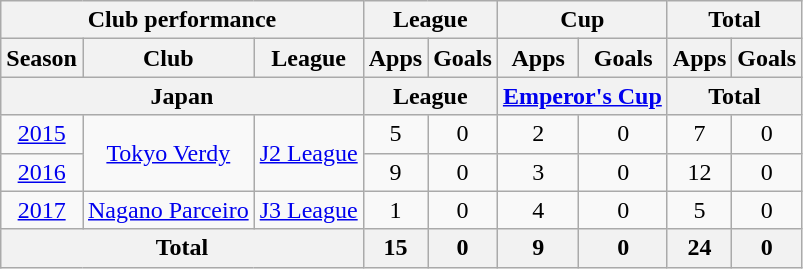<table class="wikitable" style="text-align:center;">
<tr>
<th colspan=3>Club performance</th>
<th colspan=2>League</th>
<th colspan=2>Cup</th>
<th colspan=2>Total</th>
</tr>
<tr>
<th>Season</th>
<th>Club</th>
<th>League</th>
<th>Apps</th>
<th>Goals</th>
<th>Apps</th>
<th>Goals</th>
<th>Apps</th>
<th>Goals</th>
</tr>
<tr>
<th colspan=3>Japan</th>
<th colspan=2>League</th>
<th colspan=2><a href='#'>Emperor's Cup</a></th>
<th colspan=2>Total</th>
</tr>
<tr>
<td><a href='#'>2015</a></td>
<td rowspan="2"><a href='#'>Tokyo Verdy</a></td>
<td rowspan="2"><a href='#'>J2 League</a></td>
<td>5</td>
<td>0</td>
<td>2</td>
<td>0</td>
<td>7</td>
<td>0</td>
</tr>
<tr>
<td><a href='#'>2016</a></td>
<td>9</td>
<td>0</td>
<td>3</td>
<td>0</td>
<td>12</td>
<td>0</td>
</tr>
<tr>
<td><a href='#'>2017</a></td>
<td><a href='#'>Nagano Parceiro</a></td>
<td><a href='#'>J3 League</a></td>
<td>1</td>
<td>0</td>
<td>4</td>
<td>0</td>
<td>5</td>
<td>0</td>
</tr>
<tr>
<th colspan=3>Total</th>
<th>15</th>
<th>0</th>
<th>9</th>
<th>0</th>
<th>24</th>
<th>0</th>
</tr>
</table>
